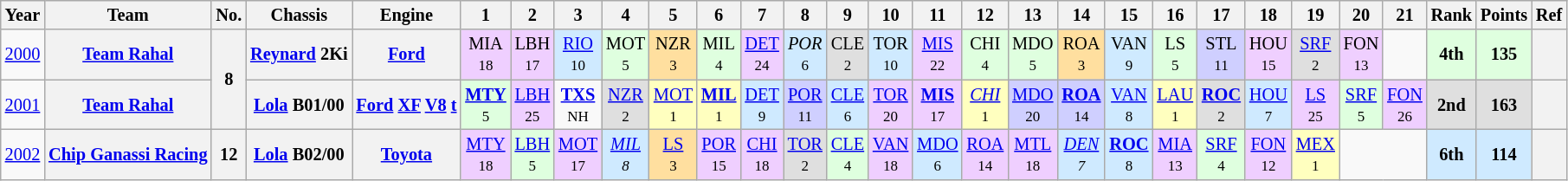<table class="wikitable" style="text-align:center; font-size:85%">
<tr>
<th>Year</th>
<th>Team</th>
<th>No.</th>
<th>Chassis</th>
<th>Engine</th>
<th>1</th>
<th>2</th>
<th>3</th>
<th>4</th>
<th>5</th>
<th>6</th>
<th>7</th>
<th>8</th>
<th>9</th>
<th>10</th>
<th>11</th>
<th>12</th>
<th>13</th>
<th>14</th>
<th>15</th>
<th>16</th>
<th>17</th>
<th>18</th>
<th>19</th>
<th>20</th>
<th>21</th>
<th>Rank</th>
<th>Points</th>
<th>Ref</th>
</tr>
<tr>
<td><a href='#'>2000</a></td>
<th nowrap><a href='#'>Team Rahal</a></th>
<th rowspan=2>8</th>
<th nowrap><a href='#'>Reynard</a> 2Ki</th>
<th nowrap><a href='#'>Ford</a> </th>
<td style="background:#EFCFFF;">MIA<br><small>18</small></td>
<td style="background:#EFCFFF;">LBH<br><small>17</small></td>
<td style="background:#CFEAFF;"><a href='#'>RIO</a><br><small>10</small></td>
<td style="background:#DFFFDF;">MOT<br><small>5</small></td>
<td style="background:#FFDF9F;">NZR<br><small>3</small></td>
<td style="background:#DFFFDF;">MIL<br><small>4</small></td>
<td style="background:#EFCFFF;"><a href='#'>DET</a><br><small>24</small></td>
<td style="background:#CFEAFF;"><em>POR</em><br><small>6</small></td>
<td style="background:#DFDFDF;">CLE<br><small>2</small></td>
<td style="background:#CFEAFF;">TOR<br><small>10</small></td>
<td style="background:#EFCFFF;"><a href='#'>MIS</a><br><small>22</small></td>
<td style="background:#DFFFDF;">CHI<br><small>4</small></td>
<td style="background:#DFFFDF;">MDO<br><small>5</small></td>
<td style="background:#FFDF9F;">ROA<br><small>3</small></td>
<td style="background:#CFEAFF;">VAN<br><small>9</small></td>
<td style="background:#DFFFDF;">LS<br><small>5</small></td>
<td style="background:#CFCFFF;">STL<br><small>11</small></td>
<td style="background:#EFCFFF;">HOU<br><small>15</small></td>
<td style="background:#DFDFDF;"><a href='#'>SRF</a><br><small>2</small></td>
<td style="background:#EFCFFF;">FON<br><small>13</small></td>
<td></td>
<td style="background:#DFFFDF;"><strong>4th</strong></td>
<td style="background:#DFFFDF;"><strong>135</strong></td>
<th></th>
</tr>
<tr>
<td><a href='#'>2001</a></td>
<th nowrap><a href='#'>Team Rahal</a></th>
<th nowrap><a href='#'>Lola</a> B01/00</th>
<th nowrap><a href='#'>Ford</a> <a href='#'>XF</a> <a href='#'>V8</a> <a href='#'>t</a></th>
<td style="background:#DFFFDF;"><strong><a href='#'>MTY</a></strong><br><small>5</small></td>
<td style="background:#EFCFFF;"><a href='#'>LBH</a><br><small>25</small></td>
<td><strong><a href='#'>TXS</a></strong><br><small>NH</small></td>
<td style="background:#DFDFDF;"><a href='#'>NZR</a><br><small>2</small></td>
<td style="background:#FFFFBF;"><a href='#'>MOT</a><br><small>1</small></td>
<td style="background:#FFFFBF;"><strong><a href='#'>MIL</a></strong><br><small>1</small></td>
<td style="background:#CFEAFF;"><a href='#'>DET</a><br><small>9</small></td>
<td style="background:#CFCFFF;"><a href='#'>POR</a><br><small>11</small></td>
<td style="background:#CFEAFF;"><a href='#'>CLE</a><br><small>6</small></td>
<td style="background:#EFCFFF;"><a href='#'>TOR</a><br><small>20</small></td>
<td style="background:#EFCFFF;"><strong><a href='#'>MIS</a></strong><br><small>17</small></td>
<td style="background:#FFFFBF;"><em><a href='#'>CHI</a></em><br><small>1</small></td>
<td style="background:#CFCFFF;"><a href='#'>MDO</a><br><small>20</small></td>
<td style="background:#CFCFFF;"><strong><a href='#'>ROA</a></strong><br><small>14</small></td>
<td style="background:#CFEAFF;"><a href='#'>VAN</a><br><small>8</small></td>
<td style="background:#FFFFBF;"><a href='#'>LAU</a><br><small>1</small></td>
<td style="background:#DFDFDF;"><strong><a href='#'>ROC</a></strong><br><small>2</small></td>
<td style="background:#CFEAFF;"><a href='#'>HOU</a><br><small>7</small></td>
<td style="background:#EFCFFF;"><a href='#'>LS</a><br><small>25</small></td>
<td style="background:#DFFFDF;"><a href='#'>SRF</a><br><small>5</small></td>
<td style="background:#EFCFFF;"><a href='#'>FON</a><br><small>26</small></td>
<td style="background:#DFDFDF;"><strong>2nd</strong></td>
<td style="background:#DFDFDF;"><strong>163</strong></td>
<th></th>
</tr>
<tr>
<td><a href='#'>2002</a></td>
<th nowrap><a href='#'>Chip Ganassi Racing</a></th>
<th>12</th>
<th nowrap><a href='#'>Lola</a> B02/00</th>
<th nowrap><a href='#'>Toyota</a> </th>
<td style="background:#EFCFFF;"><a href='#'>MTY</a><br><small>18</small></td>
<td style="background:#DFFFDF;"><a href='#'>LBH</a><br><small>5</small></td>
<td style="background:#EFCFFF;"><a href='#'>MOT</a><br><small>17</small></td>
<td style="background:#CFEAFF;"><em><a href='#'>MIL</a><br><small>8</small></em></td>
<td style="background:#FFDF9F;"><a href='#'>LS</a><br><small>3</small></td>
<td style="background:#EFCFFF;"><a href='#'>POR</a><br><small>15</small></td>
<td style="background:#EFCFFF;"><a href='#'>CHI</a><br><small>18</small></td>
<td style="background:#DFDFDF;"><a href='#'>TOR</a><br><small>2</small></td>
<td style="background:#DFFFDF;"><a href='#'>CLE</a><br><small>4</small></td>
<td style="background:#EFCFFF;"><a href='#'>VAN</a><br><small>18</small></td>
<td style="background:#CFEAFF;"><a href='#'>MDO</a><br><small>6</small></td>
<td style="background:#EFCFFF;"><a href='#'>ROA</a><br><small>14</small></td>
<td style="background:#EFCFFF;"><a href='#'>MTL</a><br><small>18</small></td>
<td style="background:#CFEAFF;"><em><a href='#'>DEN</a><br><small>7</small></em></td>
<td style="background:#CFEAFF;"><strong><a href='#'>ROC</a><br></strong><small>8</small></td>
<td style="background:#EFCFFF;"><a href='#'>MIA</a><br><small>13</small></td>
<td style="background:#DFFFDF;"><a href='#'>SRF</a><br><small>4</small></td>
<td style="background:#EFCFFF;"><a href='#'>FON</a><br><small>12</small></td>
<td style="background:#FFFFBF;"><a href='#'>MEX</a><br><small>1</small></td>
<td colspan=2></td>
<td style="background:#CFEAFF;"><strong>6th</strong></td>
<td style="background:#CFEAFF;"><strong>114</strong></td>
<th></th>
</tr>
</table>
